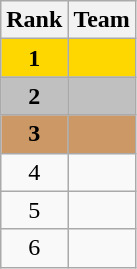<table class="wikitable" style="text-align:center">
<tr>
<th>Rank</th>
<th>Team</th>
</tr>
<tr bgcolor="gold">
<td><strong>1</strong></td>
<td align="left"><strong></strong></td>
</tr>
<tr bgcolor="silver">
<td><strong>2</strong></td>
<td align="left"><strong></strong></td>
</tr>
<tr bgcolor="#CC9966">
<td><strong>3</strong></td>
<td align="left"><strong></strong></td>
</tr>
<tr>
<td>4</td>
<td align="left"></td>
</tr>
<tr>
<td>5</td>
<td align="left"></td>
</tr>
<tr>
<td>6</td>
<td align="left"></td>
</tr>
</table>
